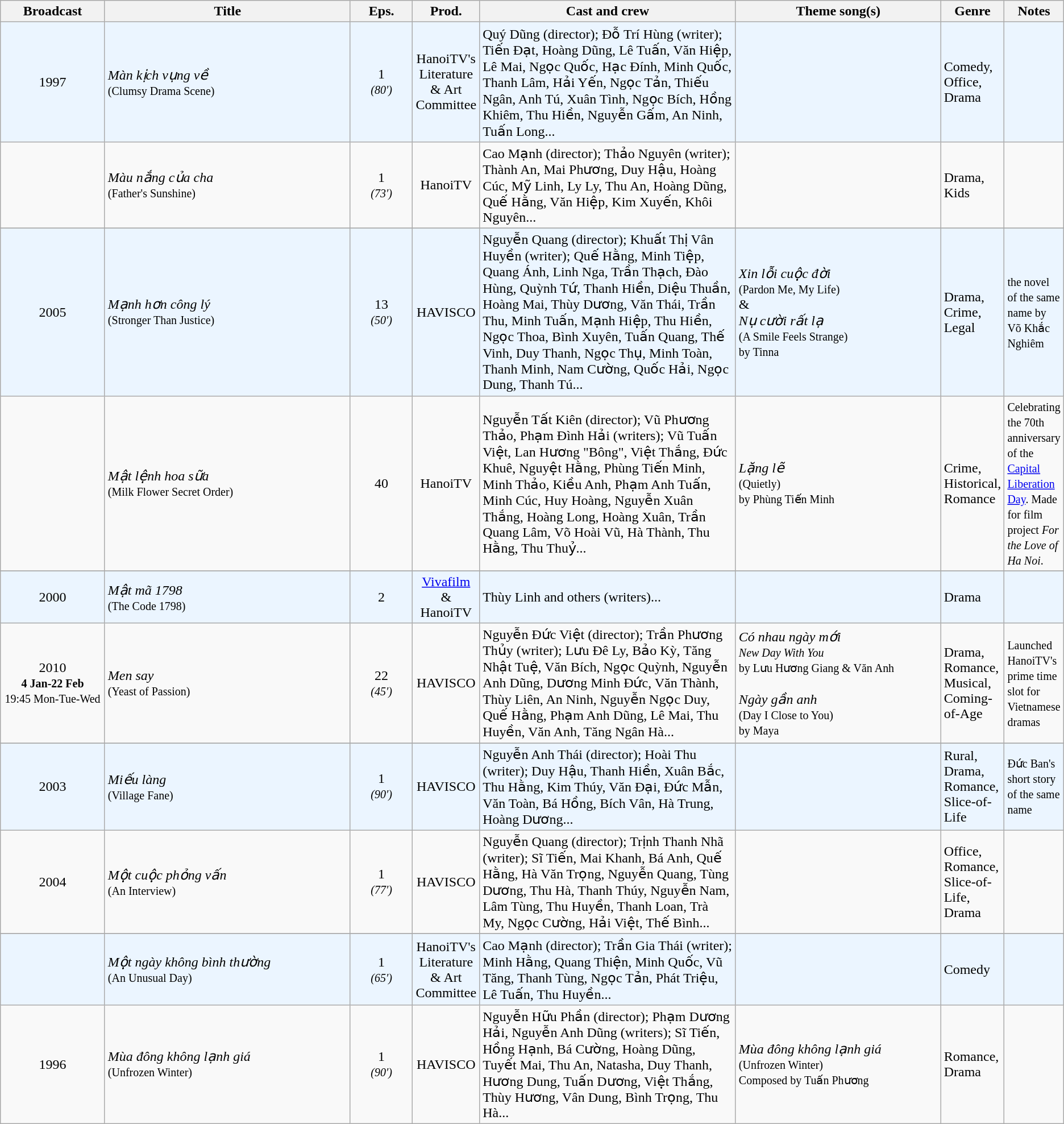<table class="wikitable sortable">
<tr>
<th style="width:10%;">Broadcast</th>
<th style="width:24%;">Title</th>
<th style="width:6%;">Eps.</th>
<th style="width:5%;">Prod.</th>
<th style="width:25%;">Cast and crew</th>
<th style="width:20%;">Theme song(s)</th>
<th style="width:5%;">Genre</th>
<th style="width:5%;">Notes</th>
</tr>
<tr ---- bgcolor="#ebf5ff">
<td style="text-align:center;">1997 <br></td>
<td><em>Màn kịch vụng về</em> <br><small>(Clumsy Drama Scene)</small></td>
<td style="text-align:center;">1<br><small><em>(80′)</em></small></td>
<td style="text-align:center;">HanoiTV's Literature & Art Committee</td>
<td>Quý Dũng (director); Đỗ Trí Hùng (writer); Tiến Đạt, Hoàng Dũng, Lê Tuấn, Văn Hiệp, Lê Mai, Ngọc Quốc, Hạc Đính, Minh Quốc, Thanh Lâm, Hải Yến, Ngọc Tản, Thiếu Ngân, Anh Tú, Xuân Tình, Ngọc Bích, Hồng Khiêm, Thu Hiền, Nguyễn Gấm, An Ninh, Tuấn Long...</td>
<td></td>
<td>Comedy, Office, Drama</td>
<td></td>
</tr>
<tr>
<td style="text-align:center;"><br></td>
<td><em>Màu nắng của cha</em> <br><small>(Father's Sunshine)</small></td>
<td style="text-align:center;">1<br><small><em>(73′)</em></small></td>
<td style="text-align:center;">HanoiTV</td>
<td>Cao Mạnh (director); Thảo Nguyên (writer); Thành An, Mai Phương, Duy Hậu, Hoàng Cúc, Mỹ Linh, Ly Ly, Thu An, Hoàng Dũng, Quế Hằng, Văn Hiệp, Kim Xuyến, Khôi Nguyên...</td>
<td></td>
<td>Drama, Kids</td>
<td></td>
</tr>
<tr>
</tr>
<tr ---- bgcolor="#ebf5ff">
<td style="text-align:center;">2005 <br></td>
<td><em>Mạnh hơn công lý</em> <br><small>(Stronger Than Justice)</small></td>
<td style="text-align:center;">13<br><small><em>(50′)</em></small></td>
<td style="text-align:center;">HAVISCO</td>
<td>Nguyễn Quang (director); Khuất Thị Vân Huyền (writer); Quế Hằng, Minh Tiệp, Quang Ánh, Linh Nga, Trần Thạch, Đào Hùng, Quỳnh Tứ, Thanh Hiền, Diệu Thuần, Hoàng Mai, Thùy Dương, Văn Thái, Trần Thu, Minh Tuấn, Mạnh Hiệp, Thu Hiền, Ngọc Thoa, Bình Xuyên, Tuấn Quang, Thế Vinh, Duy Thanh, Ngọc Thụ, Minh Toàn, Thanh Minh, Nam Cường, Quốc Hải, Ngọc Dung, Thanh Tú...</td>
<td><em>Xin lỗi cuộc đời</em><br><small>(Pardon Me, My Life)</small><br>&<br><em>Nụ cười rất lạ</em><br><small>(A Smile Feels Strange)<br>by Tinna</small></td>
<td>Drama, Crime, Legal</td>
<td><small> the novel of the same name by Võ Khắc Nghiêm</small></td>
</tr>
<tr>
<td style="text-align:center;"></td>
<td><em>Mật lệnh hoa sữa</em><br><small>(Milk Flower Secret Order)</small></td>
<td style="text-align:center;">40</td>
<td style="text-align:center;">HanoiTV</td>
<td>Nguyễn Tất Kiên (director); Vũ Phương Thảo, Phạm Đình Hải (writers); Vũ Tuấn Việt, Lan Hương "Bông", Việt Thắng, Đức Khuê, Nguyệt Hằng, Phùng Tiến Minh, Minh Thảo, Kiều Anh, Phạm Anh Tuấn, Minh Cúc, Huy Hoàng, Nguyễn Xuân Thắng, Hoàng Long, Hoàng Xuân, Trần Quang Lâm, Võ Hoài Vũ, Hà Thành, Thu Hằng, Thu Thuỷ...</td>
<td><em>Lặng lẽ</em><br><small>(Quietly)<br>by Phùng Tiến Minh</small></td>
<td>Crime, Historical, Romance</td>
<td><small>Celebrating the 70th anniversary of the <a href='#'>Capital Liberation Day</a>. Made for film project <em>For the Love of Ha Noi</em>.</small></td>
</tr>
<tr>
</tr>
<tr ---- bgcolor="#ebf5ff">
<td style="text-align:center;">2000 <br></td>
<td><em>Mật mã 1798</em> <br><small>(The Code 1798)</small></td>
<td style="text-align:center;">2</td>
<td style="text-align:center;"><a href='#'>Vivafilm</a> & HanoiTV</td>
<td>Thùy Linh and others (writers)...</td>
<td></td>
<td>Drama</td>
<td></td>
</tr>
<tr>
<td style="text-align:center;">2010<br><small><strong>4 Jan-22 Feb</strong></small><br><small>19:45 Mon-Tue-Wed</small> <br></td>
<td><em>Men say</em> <br><small>(Yeast of Passion)</small></td>
<td style="text-align:center;">22<br><small><em>(45′)</em></small></td>
<td style="text-align:center;">HAVISCO</td>
<td>Nguyễn Đức Việt (director); Trần Phương Thủy (writer); Lưu Đê Ly, Bảo Kỳ, Tăng Nhật Tuệ, Văn Bích, Ngọc Quỳnh, Nguyễn Anh Dũng, Dương Minh Đức, Văn Thành, Thùy Liên, An Ninh, Nguyễn Ngọc Duy, Quế Hằng, Phạm Anh Dũng, Lê Mai, Thu Huyền, Văn Anh, Tăng Ngân Hà...</td>
<td><em>Có nhau ngày mới</em><br><small><em>New Day With You</em><br>by Lưu Hương Giang & Văn Anh</small><br><br><em>Ngày gần anh</em><br><small>(Day I Close to You)<br>by Maya</small></td>
<td>Drama, Romance, Musical, Coming-of-Age</td>
<td><small>Launched HanoiTV's prime time slot for Vietnamese dramas</small></td>
</tr>
<tr>
</tr>
<tr ---- bgcolor="#ebf5ff">
<td style="text-align:center;">2003 <br></td>
<td><em>Miếu làng</em> <br><small>(Village Fane)</small></td>
<td style="text-align:center;">1<br><small><em>(90′)</em></small></td>
<td style="text-align:center;">HAVISCO</td>
<td>Nguyễn Anh Thái (director); Hoài Thu (writer); Duy Hậu, Thanh Hiền, Xuân Bắc, Thu Hằng, Kim Thúy, Văn Đại, Đức Mẫn, Văn Toàn, Bá Hồng, Bích Vân, Hà Trung, Hoàng Dương...</td>
<td></td>
<td>Rural, Drama, Romance, Slice-of-Life</td>
<td><small> Đức Ban's short story of the same name</small></td>
</tr>
<tr>
<td style="text-align:center;">2004 <br></td>
<td><em>Một cuộc phỏng vấn</em> <br><small>(An Interview)</small></td>
<td style="text-align:center;">1<br><small><em>(77′)</em></small></td>
<td style="text-align:center;">HAVISCO</td>
<td>Nguyễn Quang (director); Trịnh Thanh Nhã (writer); Sĩ Tiến, Mai Khanh, Bá Anh, Quế Hằng, Hà Văn Trọng, Nguyễn Quang, Tùng Dương, Thu Hà, Thanh Thúy, Nguyễn Nam, Lâm Tùng, Thu Huyền, Thanh Loan, Trà My, Ngọc Cường, Hải Việt, Thế Bình...</td>
<td></td>
<td>Office, Romance, Slice-of-Life, Drama</td>
<td></td>
</tr>
<tr>
</tr>
<tr ---- bgcolor="#ebf5ff">
<td style="text-align:center;"></td>
<td><em>Một ngày không bình thường</em><br><small>(An Unusual Day)</small></td>
<td style="text-align:center;">1<br><small><em>(65′)</em></small></td>
<td style="text-align:center;">HanoiTV's Literature & Art Committee</td>
<td>Cao Mạnh (director); Trần Gia Thái (writer); Minh Hằng, Quang Thiện, Minh Quốc, Vũ Tăng, Thanh Tùng, Ngọc Tản, Phát Triệu, Lê Tuấn, Thu Huyền...</td>
<td></td>
<td>Comedy</td>
<td></td>
</tr>
<tr>
<td style="text-align:center;">1996 <br></td>
<td><em>Mùa đông không lạnh giá</em> <br><small>(Unfrozen Winter)</small></td>
<td style="text-align:center;">1<br><small><em>(90′)</em></small></td>
<td style="text-align:center;">HAVISCO</td>
<td>Nguyễn Hữu Phần (director); Phạm Dương Hải, Nguyễn Anh Dũng (writers); Sĩ Tiến, Hồng Hạnh, Bá Cường, Hoàng Dũng, Tuyết Mai, Thu An, Natasha, Duy Thanh, Hương Dung, Tuấn Dương, Việt Thắng, Thùy Hương, Vân Dung, Bình Trọng, Thu Hà...</td>
<td><em>Mùa đông không lạnh giá</em> <br><small>(Unfrozen Winter)<br>Composed by Tuấn Phương</small></td>
<td>Romance, Drama</td>
<td></td>
</tr>
</table>
